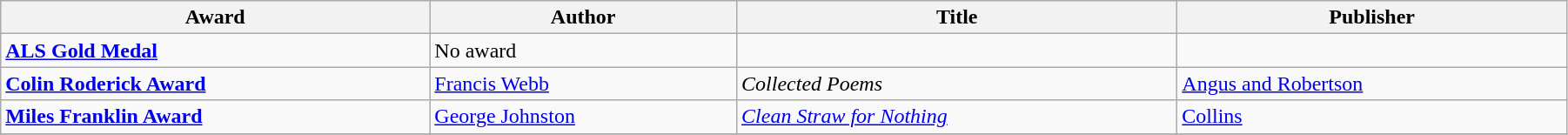<table class="wikitable" width=95%>
<tr>
<th>Award</th>
<th>Author</th>
<th>Title</th>
<th>Publisher</th>
</tr>
<tr>
<td><strong><a href='#'>ALS Gold Medal</a></strong></td>
<td>No award</td>
<td></td>
<td></td>
</tr>
<tr>
<td><strong><a href='#'>Colin Roderick Award</a></strong></td>
<td><a href='#'>Francis Webb</a></td>
<td><em>Collected Poems</em></td>
<td><a href='#'>Angus and Robertson</a></td>
</tr>
<tr>
<td><strong><a href='#'>Miles Franklin Award</a></strong></td>
<td><a href='#'>George Johnston</a></td>
<td><em><a href='#'>Clean Straw for Nothing</a></em></td>
<td><a href='#'>Collins</a></td>
</tr>
<tr>
</tr>
</table>
